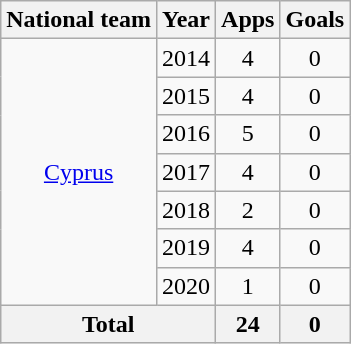<table class=wikitable style=text-align:center>
<tr>
<th>National team</th>
<th>Year</th>
<th>Apps</th>
<th>Goals</th>
</tr>
<tr>
<td rowspan=7><a href='#'>Cyprus</a></td>
<td>2014</td>
<td>4</td>
<td>0</td>
</tr>
<tr>
<td>2015</td>
<td>4</td>
<td>0</td>
</tr>
<tr>
<td>2016</td>
<td>5</td>
<td>0</td>
</tr>
<tr>
<td>2017</td>
<td>4</td>
<td>0</td>
</tr>
<tr>
<td>2018</td>
<td>2</td>
<td>0</td>
</tr>
<tr>
<td>2019</td>
<td>4</td>
<td>0</td>
</tr>
<tr>
<td>2020</td>
<td>1</td>
<td>0</td>
</tr>
<tr>
<th colspan=2>Total</th>
<th>24</th>
<th>0</th>
</tr>
</table>
